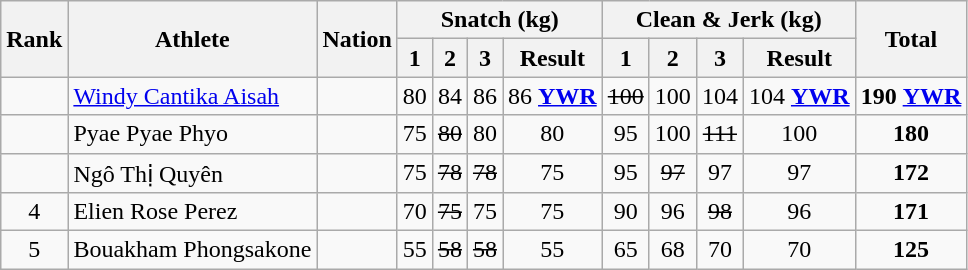<table class="wikitable sortable" style="text-align:center;">
<tr>
<th rowspan=2>Rank</th>
<th rowspan=2>Athlete</th>
<th rowspan=2>Nation</th>
<th colspan=4>Snatch (kg)</th>
<th colspan=4>Clean & Jerk (kg)</th>
<th rowspan=2>Total</th>
</tr>
<tr>
<th>1</th>
<th>2</th>
<th>3</th>
<th>Result</th>
<th>1</th>
<th>2</th>
<th>3</th>
<th>Result</th>
</tr>
<tr>
<td></td>
<td align=left><a href='#'>Windy Cantika Aisah</a></td>
<td align=left></td>
<td>80</td>
<td>84</td>
<td>86</td>
<td>86 <strong><a href='#'>YWR</a></strong></td>
<td><s>100</s></td>
<td>100</td>
<td>104</td>
<td>104 <strong><a href='#'>YWR</a></strong></td>
<td><strong>190</strong> <strong><a href='#'>YWR</a></strong></td>
</tr>
<tr>
<td></td>
<td align=left>Pyae Pyae Phyo</td>
<td align=left></td>
<td>75</td>
<td><s>80</s></td>
<td>80</td>
<td>80</td>
<td>95</td>
<td>100</td>
<td><s>111</s></td>
<td>100</td>
<td><strong>180</strong></td>
</tr>
<tr>
<td></td>
<td align=left>Ngô Thị Quyên</td>
<td align=left></td>
<td>75</td>
<td><s>78</s></td>
<td><s>78</s></td>
<td>75</td>
<td>95</td>
<td><s>97</s></td>
<td>97</td>
<td>97</td>
<td><strong>172</strong></td>
</tr>
<tr>
<td>4</td>
<td align=left>Elien Rose Perez</td>
<td align=left></td>
<td>70</td>
<td><s>75</s></td>
<td>75</td>
<td>75</td>
<td>90</td>
<td>96</td>
<td><s>98</s></td>
<td>96</td>
<td><strong>171</strong></td>
</tr>
<tr>
<td>5</td>
<td align=left>Bouakham Phongsakone</td>
<td align=left></td>
<td>55</td>
<td><s>58</s></td>
<td><s>58</s></td>
<td>55</td>
<td>65</td>
<td>68</td>
<td>70</td>
<td>70</td>
<td><strong>125</strong></td>
</tr>
</table>
